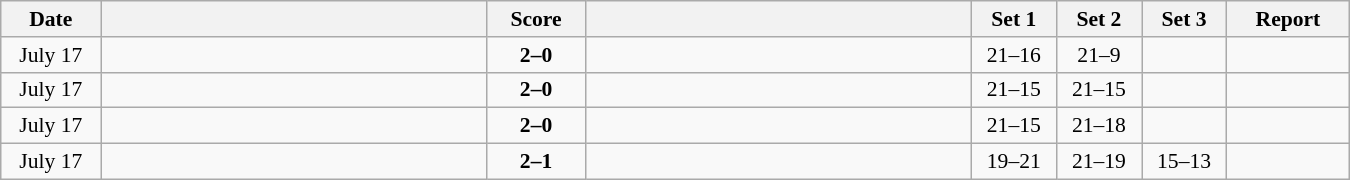<table class="wikitable" style="text-align: center; font-size:90% ">
<tr>
<th width="60">Date</th>
<th align="right" width="250"></th>
<th width="60">Score</th>
<th align="left" width="250"></th>
<th width="50">Set 1</th>
<th width="50">Set 2</th>
<th width="50">Set 3</th>
<th width="75">Report</th>
</tr>
<tr>
<td>July 17</td>
<td align=left><strong></strong></td>
<td align=center><strong>2–0</strong></td>
<td align=left></td>
<td>21–16</td>
<td>21–9</td>
<td></td>
<td></td>
</tr>
<tr>
<td>July 17</td>
<td align=left><strong></strong></td>
<td align=center><strong>2–0</strong></td>
<td align=left></td>
<td>21–15</td>
<td>21–15</td>
<td></td>
<td></td>
</tr>
<tr>
<td>July 17</td>
<td align=left><strong></strong></td>
<td align=center><strong>2–0</strong></td>
<td align=left></td>
<td>21–15</td>
<td>21–18</td>
<td></td>
<td></td>
</tr>
<tr>
<td>July 17</td>
<td align=left><strong></strong></td>
<td align=center><strong>2–1</strong></td>
<td align=left></td>
<td>19–21</td>
<td>21–19</td>
<td>15–13</td>
<td></td>
</tr>
</table>
